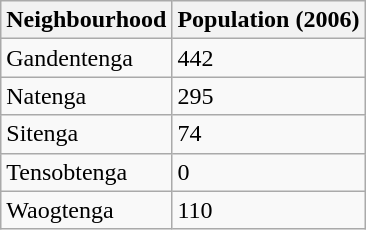<table class="wikitable">
<tr>
<th>Neighbourhood</th>
<th>Population (2006)</th>
</tr>
<tr>
<td>Gandentenga</td>
<td>442</td>
</tr>
<tr>
<td>Natenga</td>
<td>295</td>
</tr>
<tr>
<td>Sitenga</td>
<td>74</td>
</tr>
<tr>
<td>Tensobtenga</td>
<td>0</td>
</tr>
<tr>
<td>Waogtenga</td>
<td>110</td>
</tr>
</table>
